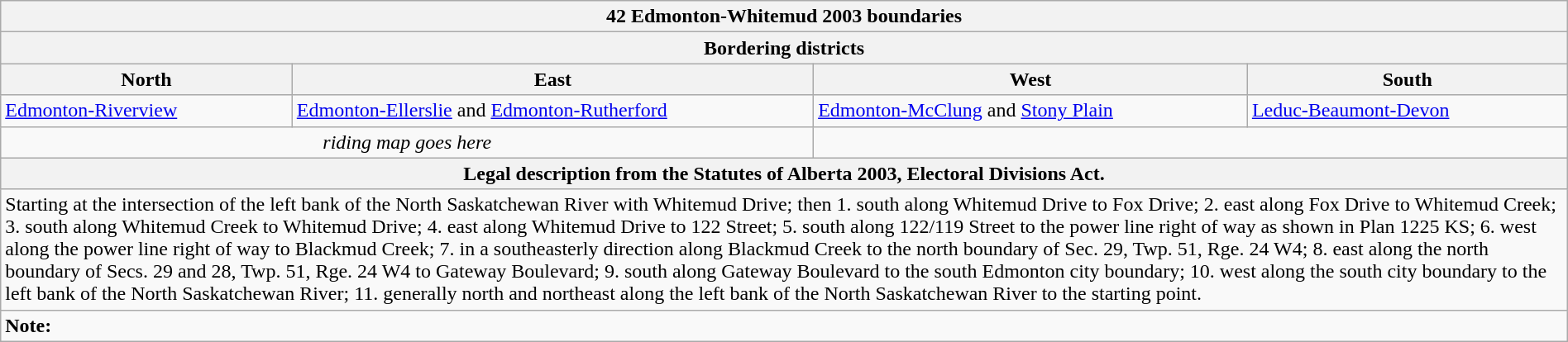<table class="wikitable collapsible collapsed" style="width:100%;">
<tr>
<th colspan=4>42 Edmonton-Whitemud 2003 boundaries</th>
</tr>
<tr>
<th colspan=4>Bordering districts</th>
</tr>
<tr>
<th>North</th>
<th>East</th>
<th>West</th>
<th>South</th>
</tr>
<tr>
<td><a href='#'>Edmonton-Riverview</a></td>
<td><a href='#'>Edmonton-Ellerslie</a> and <a href='#'>Edmonton-Rutherford</a></td>
<td><a href='#'>Edmonton-McClung</a> and <a href='#'>Stony Plain</a></td>
<td><a href='#'>Leduc-Beaumont-Devon</a></td>
</tr>
<tr>
<td colspan=2 align=center><em>riding map goes here</em></td>
<td colspan=2 align=center></td>
</tr>
<tr>
<th colspan=4>Legal description from the Statutes of Alberta 2003, Electoral Divisions Act.</th>
</tr>
<tr>
<td colspan=4>Starting at the intersection of the left bank of the North Saskatchewan River with Whitemud Drive; then 1. south along Whitemud Drive to Fox Drive; 2. east along Fox Drive to Whitemud Creek; 3. south along Whitemud Creek to Whitemud Drive; 4. east along Whitemud Drive to 122 Street; 5. south along 122/119 Street to the power line right of way as shown in Plan 1225 KS; 6. west along the power line right of way to Blackmud Creek; 7. in a southeasterly direction along Blackmud Creek to the north boundary of Sec. 29, Twp. 51, Rge. 24 W4; 8. east along the north boundary of Secs. 29 and 28, Twp. 51, Rge. 24 W4 to Gateway Boulevard; 9. south along Gateway Boulevard to the south Edmonton city boundary; 10. west along the south city boundary to the left bank of the North Saskatchewan River; 11. generally north and northeast along the left bank of the North Saskatchewan River to the starting point.</td>
</tr>
<tr>
<td colspan=4><strong>Note:</strong></td>
</tr>
</table>
